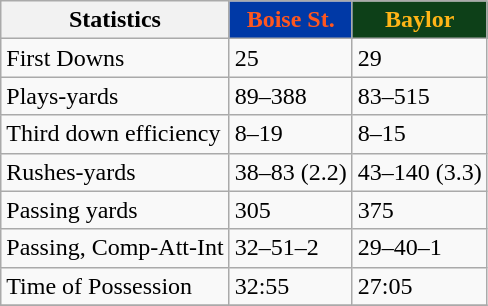<table class="wikitable">
<tr>
<th>Statistics</th>
<th style="background:#0039a6; color:#ff571f">Boise St.</th>
<th style="background:#0d4018; color:#ffb517">Baylor</th>
</tr>
<tr>
<td>First Downs</td>
<td>25</td>
<td>29</td>
</tr>
<tr>
<td>Plays-yards</td>
<td>89–388</td>
<td>83–515</td>
</tr>
<tr>
<td>Third down efficiency</td>
<td>8–19</td>
<td>8–15</td>
</tr>
<tr>
<td>Rushes-yards</td>
<td>38–83 (2.2)</td>
<td>43–140 (3.3)</td>
</tr>
<tr>
<td>Passing yards</td>
<td>305</td>
<td>375</td>
</tr>
<tr>
<td>Passing, Comp-Att-Int</td>
<td>32–51–2</td>
<td>29–40–1</td>
</tr>
<tr>
<td>Time of Possession</td>
<td>32:55</td>
<td>27:05</td>
</tr>
<tr>
</tr>
</table>
